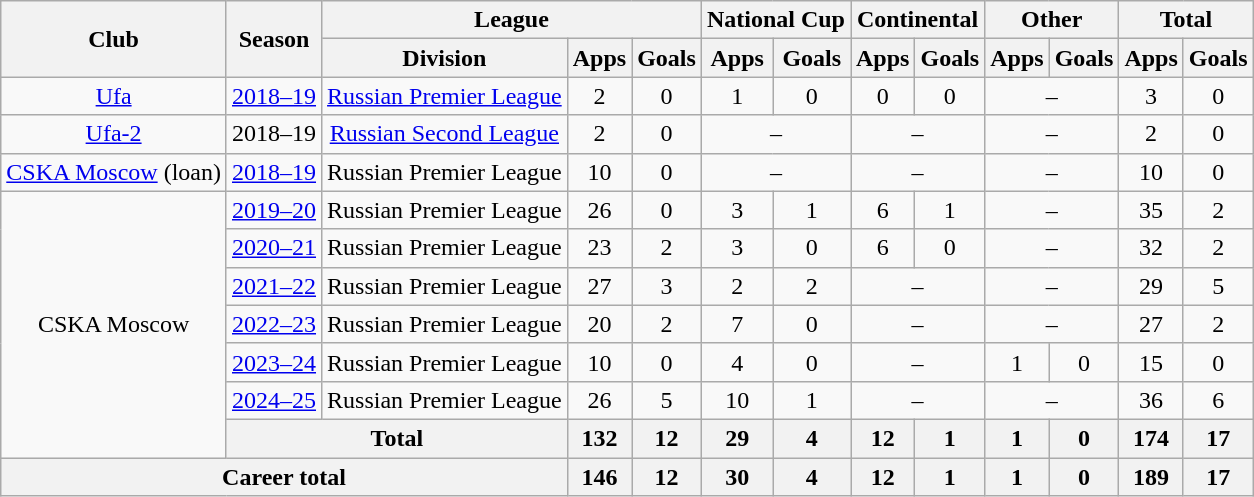<table class="wikitable" style="text-align: center;">
<tr>
<th rowspan="2">Club</th>
<th rowspan="2">Season</th>
<th colspan="3">League</th>
<th colspan="2">National Cup</th>
<th colspan="2">Continental</th>
<th colspan="2">Other</th>
<th colspan="2">Total</th>
</tr>
<tr>
<th>Division</th>
<th>Apps</th>
<th>Goals</th>
<th>Apps</th>
<th>Goals</th>
<th>Apps</th>
<th>Goals</th>
<th>Apps</th>
<th>Goals</th>
<th>Apps</th>
<th>Goals</th>
</tr>
<tr>
<td valign="center"><a href='#'>Ufa</a></td>
<td><a href='#'>2018–19</a></td>
<td><a href='#'>Russian Premier League</a></td>
<td>2</td>
<td>0</td>
<td>1</td>
<td>0</td>
<td>0</td>
<td>0</td>
<td colspan="2">–</td>
<td>3</td>
<td>0</td>
</tr>
<tr>
<td valign="center"><a href='#'>Ufa-2</a></td>
<td>2018–19</td>
<td><a href='#'>Russian Second League</a></td>
<td>2</td>
<td>0</td>
<td colspan="2">–</td>
<td colspan="2">–</td>
<td colspan="2">–</td>
<td>2</td>
<td>0</td>
</tr>
<tr>
<td><a href='#'>CSKA Moscow</a> (loan)</td>
<td><a href='#'>2018–19</a></td>
<td>Russian Premier League</td>
<td>10</td>
<td>0</td>
<td colspan="2">–</td>
<td colspan="2">–</td>
<td colspan="2">–</td>
<td>10</td>
<td>0</td>
</tr>
<tr>
<td rowspan="7" valign="center">CSKA Moscow</td>
<td><a href='#'>2019–20</a></td>
<td>Russian Premier League</td>
<td>26</td>
<td>0</td>
<td>3</td>
<td>1</td>
<td>6</td>
<td>1</td>
<td colspan="2">–</td>
<td>35</td>
<td>2</td>
</tr>
<tr>
<td><a href='#'>2020–21</a></td>
<td>Russian Premier League</td>
<td>23</td>
<td>2</td>
<td>3</td>
<td>0</td>
<td>6</td>
<td>0</td>
<td colspan="2">–</td>
<td>32</td>
<td>2</td>
</tr>
<tr>
<td><a href='#'>2021–22</a></td>
<td>Russian Premier League</td>
<td>27</td>
<td>3</td>
<td>2</td>
<td>2</td>
<td colspan="2">–</td>
<td colspan="2">–</td>
<td>29</td>
<td>5</td>
</tr>
<tr>
<td><a href='#'>2022–23</a></td>
<td>Russian Premier League</td>
<td>20</td>
<td>2</td>
<td>7</td>
<td>0</td>
<td colspan="2">–</td>
<td colspan="2">–</td>
<td>27</td>
<td>2</td>
</tr>
<tr>
<td><a href='#'>2023–24</a></td>
<td>Russian Premier League</td>
<td>10</td>
<td>0</td>
<td>4</td>
<td>0</td>
<td colspan="2">–</td>
<td>1</td>
<td>0</td>
<td>15</td>
<td>0</td>
</tr>
<tr>
<td><a href='#'>2024–25</a></td>
<td>Russian Premier League</td>
<td>26</td>
<td>5</td>
<td>10</td>
<td>1</td>
<td colspan="2">–</td>
<td colspan="2">–</td>
<td>36</td>
<td>6</td>
</tr>
<tr>
<th colspan="2">Total</th>
<th>132</th>
<th>12</th>
<th>29</th>
<th>4</th>
<th>12</th>
<th>1</th>
<th>1</th>
<th>0</th>
<th>174</th>
<th>17</th>
</tr>
<tr>
<th colspan="3">Career total</th>
<th>146</th>
<th>12</th>
<th>30</th>
<th>4</th>
<th>12</th>
<th>1</th>
<th>1</th>
<th>0</th>
<th>189</th>
<th>17</th>
</tr>
</table>
